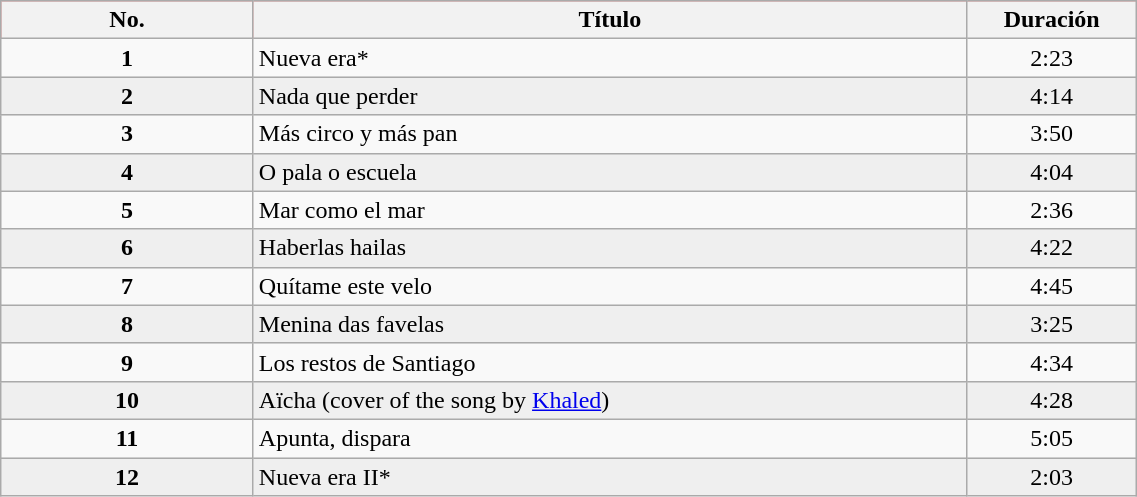<table class="wikitable" width="60%">
<tr align=center bgcolor=#FF4040>
<th width=5 %>No.</th>
<th width=80 %>Título</th>
<th width=15%>Duración</th>
</tr>
<tr align=center>
<td><strong>1</strong></td>
<td align=left>Nueva era*</td>
<td>2:23</td>
</tr>
<tr align=center bgcolor="efefef">
<td><strong>2</strong></td>
<td align=left>Nada que perder</td>
<td>4:14</td>
</tr>
<tr align=center>
<td><strong>3</strong></td>
<td align=left>Más circo y más pan</td>
<td>3:50</td>
</tr>
<tr align=center bgcolor="efefef">
<td><strong>4</strong></td>
<td align=left>O pala o escuela</td>
<td>4:04</td>
</tr>
<tr align=center>
<td><strong>5</strong></td>
<td align=left>Mar como el mar</td>
<td>2:36</td>
</tr>
<tr align=center bgcolor="efefef">
<td><strong>6</strong></td>
<td align=left>Haberlas hailas</td>
<td>4:22</td>
</tr>
<tr align=center>
<td><strong>7</strong></td>
<td align=left>Quítame este velo</td>
<td>4:45</td>
</tr>
<tr align=center bgcolor="efefef">
<td><strong>8</strong></td>
<td align=left>Menina das favelas</td>
<td>3:25</td>
</tr>
<tr align=center>
<td><strong>9</strong></td>
<td align=left>Los restos de Santiago</td>
<td>4:34</td>
</tr>
<tr align=center bgcolor="efefef">
<td><strong>10</strong></td>
<td align=left>Aïcha (cover of the song by <a href='#'>Khaled</a>)</td>
<td>4:28</td>
</tr>
<tr align=center>
<td><strong>11</strong></td>
<td align=left>Apunta, dispara</td>
<td>5:05</td>
</tr>
<tr align=center bgcolor="efefef">
<td><strong>12</strong></td>
<td align=left>Nueva era II*</td>
<td>2:03</td>
</tr>
</table>
